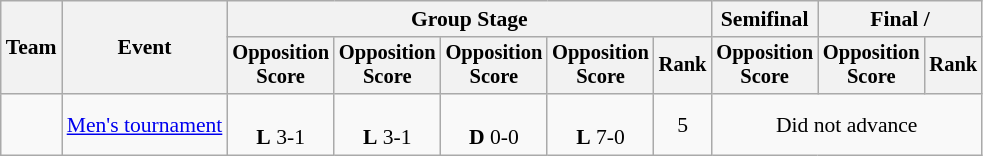<table class="wikitable" style="font-size:90%">
<tr>
<th rowspan="2">Team</th>
<th rowspan="2">Event</th>
<th colspan="5">Group Stage</th>
<th>Semifinal</th>
<th colspan="2">Final / </th>
</tr>
<tr style="font-size:95%">
<th>Opposition<br>Score</th>
<th>Opposition<br>Score</th>
<th>Opposition<br>Score</th>
<th>Opposition<br>Score</th>
<th>Rank</th>
<th>Opposition<br>Score</th>
<th>Opposition<br>Score</th>
<th>Rank</th>
</tr>
<tr align="center">
<td align="left"></td>
<td align="left"><a href='#'>Men's tournament</a></td>
<td><br> <strong>L</strong> 3-1</td>
<td><br> <strong>L</strong> 3-1</td>
<td><br> <strong>D</strong> 0-0</td>
<td><br> <strong>L</strong> 7-0</td>
<td>5</td>
<td colspan="3">Did not advance</td>
</tr>
</table>
